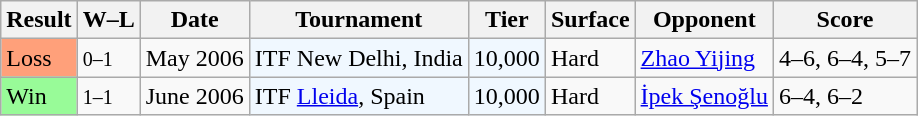<table class="sortable wikitable">
<tr>
<th>Result</th>
<th class="unsortable">W–L</th>
<th>Date</th>
<th>Tournament</th>
<th>Tier</th>
<th>Surface</th>
<th>Opponent</th>
<th class="unsortable">Score</th>
</tr>
<tr>
<td style="background:#ffa07a;">Loss</td>
<td><small>0–1</small></td>
<td>May 2006</td>
<td style="background:#f0f8ff;">ITF New Delhi, India</td>
<td style="background:#f0f8ff;">10,000</td>
<td>Hard</td>
<td> <a href='#'>Zhao Yijing</a></td>
<td>4–6, 6–4, 5–7</td>
</tr>
<tr>
<td style="background:#98fb98;">Win</td>
<td><small>1–1</small></td>
<td>June 2006</td>
<td style="background:#f0f8ff;">ITF <a href='#'>Lleida</a>, Spain</td>
<td style="background:#f0f8ff;">10,000</td>
<td>Hard</td>
<td> <a href='#'>İpek Şenoğlu</a></td>
<td>6–4, 6–2</td>
</tr>
</table>
